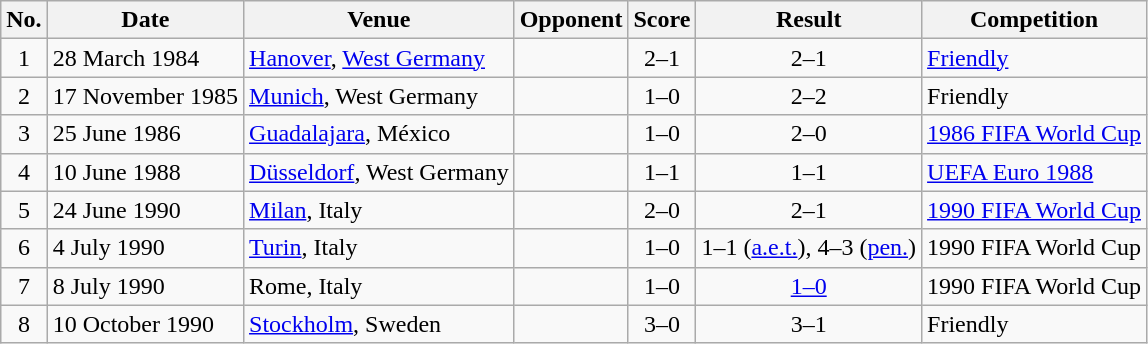<table class="wikitable sortable">
<tr>
<th scope="col">No.</th>
<th scope="col">Date</th>
<th scope="col">Venue</th>
<th scope="col">Opponent</th>
<th scope="col">Score</th>
<th scope="col">Result</th>
<th scope="col">Competition</th>
</tr>
<tr>
<td align="center">1</td>
<td>28 March 1984</td>
<td><a href='#'>Hanover</a>, <a href='#'>West Germany</a></td>
<td></td>
<td align="center">2–1</td>
<td align="center">2–1</td>
<td><a href='#'>Friendly</a></td>
</tr>
<tr>
<td align="center">2</td>
<td>17 November 1985</td>
<td><a href='#'>Munich</a>, West Germany</td>
<td></td>
<td align="center">1–0</td>
<td align="center">2–2</td>
<td>Friendly</td>
</tr>
<tr>
<td align="center">3</td>
<td>25 June 1986</td>
<td><a href='#'>Guadalajara</a>, México</td>
<td></td>
<td align="center">1–0</td>
<td align="center">2–0</td>
<td><a href='#'>1986 FIFA World Cup</a></td>
</tr>
<tr>
<td align="center">4</td>
<td>10 June 1988</td>
<td><a href='#'>Düsseldorf</a>, West Germany</td>
<td></td>
<td align="center">1–1</td>
<td align="center">1–1</td>
<td><a href='#'>UEFA Euro 1988</a></td>
</tr>
<tr>
<td align="center">5</td>
<td>24 June 1990</td>
<td><a href='#'>Milan</a>, Italy</td>
<td></td>
<td align="center">2–0</td>
<td align="center">2–1</td>
<td><a href='#'>1990 FIFA World Cup</a></td>
</tr>
<tr>
<td align="center">6</td>
<td>4 July 1990</td>
<td><a href='#'>Turin</a>, Italy</td>
<td></td>
<td align="center">1–0</td>
<td align="center">1–1 (<a href='#'>a.e.t.</a>), 4–3 (<a href='#'>pen.</a>)</td>
<td>1990 FIFA World Cup</td>
</tr>
<tr>
<td align="center">7</td>
<td>8 July 1990</td>
<td>Rome, Italy</td>
<td></td>
<td align="center">1–0</td>
<td align="center"><a href='#'>1–0</a></td>
<td>1990 FIFA World Cup</td>
</tr>
<tr>
<td align="center">8</td>
<td>10 October 1990</td>
<td><a href='#'>Stockholm</a>, Sweden</td>
<td></td>
<td align="center">3–0</td>
<td align="center">3–1</td>
<td>Friendly</td>
</tr>
</table>
